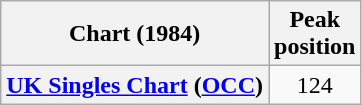<table class="wikitable plainrowheaders" style="text-align:center">
<tr>
<th>Chart (1984)</th>
<th>Peak<br>position</th>
</tr>
<tr>
<th scope="row"><a href='#'>UK Singles Chart</a> (<a href='#'>OCC</a>)</th>
<td>124</td>
</tr>
</table>
